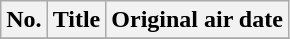<table class="wikitable plainrowheaders">
<tr>
<th>No.</th>
<th>Title</th>
<th>Original air date</th>
</tr>
<tr>
</tr>
</table>
